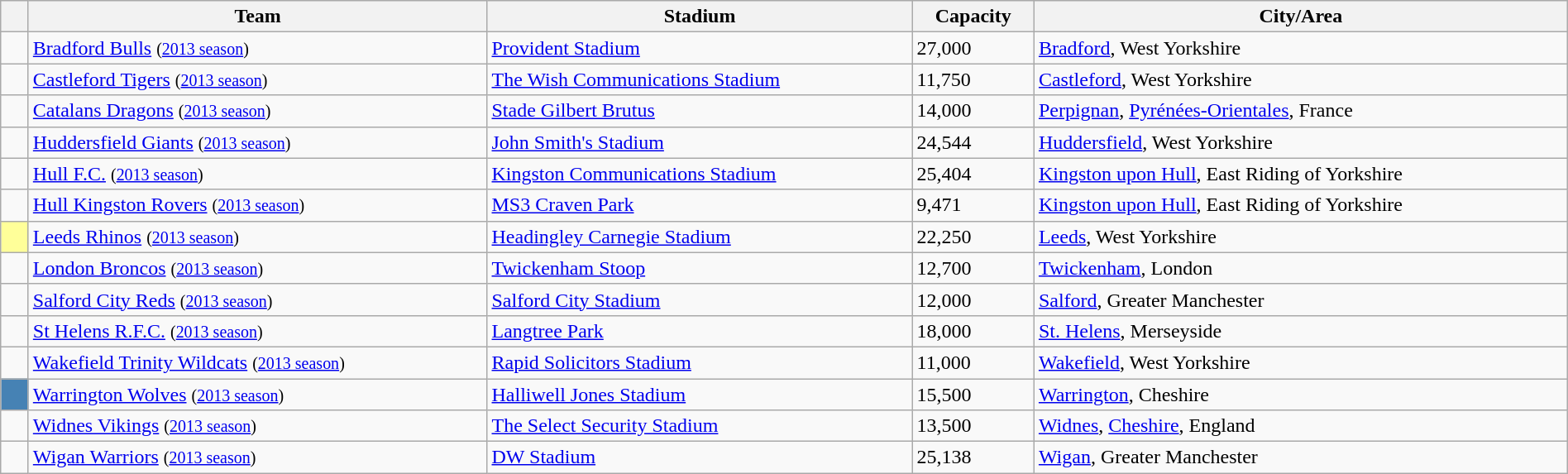<table style="width:100%;" class="wikitable sortable">
<tr>
<th style="width:15px;" class="unsortable"></th>
<th>Team</th>
<th>Stadium</th>
<th>Capacity</th>
<th>City/Area</th>
</tr>
<tr>
<td></td>
<td> <a href='#'>Bradford Bulls</a> <small>(<a href='#'>2013 season</a>)</small></td>
<td><a href='#'>Provident Stadium</a></td>
<td>27,000</td>
<td><a href='#'>Bradford</a>, West Yorkshire</td>
</tr>
<tr>
<td></td>
<td> <a href='#'>Castleford Tigers</a> <small>(<a href='#'>2013 season</a>)</small></td>
<td><a href='#'>The Wish Communications Stadium</a></td>
<td>11,750</td>
<td><a href='#'>Castleford</a>, West Yorkshire</td>
</tr>
<tr>
<td></td>
<td> <a href='#'>Catalans Dragons</a> <small>(<a href='#'>2013 season</a>)</small></td>
<td><a href='#'>Stade Gilbert Brutus</a></td>
<td>14,000</td>
<td><a href='#'>Perpignan</a>, <a href='#'>Pyrénées-Orientales</a>, France</td>
</tr>
<tr>
<td></td>
<td> <a href='#'>Huddersfield Giants</a> <small>(<a href='#'>2013 season</a>)</small></td>
<td><a href='#'>John Smith's Stadium</a></td>
<td>24,544</td>
<td><a href='#'>Huddersfield</a>, West Yorkshire</td>
</tr>
<tr>
<td></td>
<td> <a href='#'>Hull F.C.</a> <small>(<a href='#'>2013 season</a>)</small></td>
<td><a href='#'>Kingston Communications Stadium</a></td>
<td>25,404</td>
<td><a href='#'>Kingston upon Hull</a>, East Riding of Yorkshire</td>
</tr>
<tr>
<td></td>
<td> <a href='#'>Hull Kingston Rovers</a> <small>(<a href='#'>2013 season</a>)</small></td>
<td><a href='#'>MS3 Craven Park</a></td>
<td>9,471</td>
<td><a href='#'>Kingston upon Hull</a>, East Riding of Yorkshire</td>
</tr>
<tr>
<td style="background:#ff9; width:15px;"> </td>
<td> <a href='#'>Leeds Rhinos</a> <small>(<a href='#'>2013 season</a>)</small></td>
<td><a href='#'>Headingley Carnegie Stadium</a></td>
<td>22,250</td>
<td><a href='#'>Leeds</a>, West Yorkshire</td>
</tr>
<tr>
<td></td>
<td> <a href='#'>London Broncos</a> <small>(<a href='#'>2013 season</a>)</small></td>
<td><a href='#'>Twickenham Stoop</a></td>
<td>12,700</td>
<td><a href='#'>Twickenham</a>, London</td>
</tr>
<tr>
<td></td>
<td> <a href='#'>Salford City Reds</a> <small>(<a href='#'>2013 season</a>)</small></td>
<td><a href='#'>Salford City Stadium</a></td>
<td>12,000</td>
<td><a href='#'>Salford</a>, Greater Manchester</td>
</tr>
<tr>
<td></td>
<td> <a href='#'>St Helens R.F.C.</a> <small>(<a href='#'>2013 season</a>)</small></td>
<td><a href='#'>Langtree Park</a></td>
<td>18,000</td>
<td><a href='#'>St. Helens</a>, Merseyside</td>
</tr>
<tr>
<td></td>
<td> <a href='#'>Wakefield Trinity Wildcats</a> <small>(<a href='#'>2013 season</a>)</small></td>
<td><a href='#'>Rapid Solicitors Stadium</a></td>
<td>11,000</td>
<td><a href='#'>Wakefield</a>, West Yorkshire</td>
</tr>
<tr>
<td style="background:#4682b4; width:15px;"></td>
<td> <a href='#'>Warrington Wolves</a> <small>(<a href='#'>2013 season</a>)</small></td>
<td><a href='#'>Halliwell Jones Stadium</a></td>
<td>15,500</td>
<td><a href='#'>Warrington</a>, Cheshire</td>
</tr>
<tr>
<td></td>
<td> <a href='#'>Widnes Vikings</a> <small>(<a href='#'>2013 season</a>)</small></td>
<td><a href='#'>The Select Security Stadium</a></td>
<td>13,500</td>
<td><a href='#'>Widnes</a>, <a href='#'>Cheshire</a>, England</td>
</tr>
<tr>
<td></td>
<td> <a href='#'>Wigan Warriors</a> <small>(<a href='#'>2013 season</a>)</small></td>
<td><a href='#'>DW Stadium</a></td>
<td>25,138</td>
<td><a href='#'>Wigan</a>, Greater Manchester</td>
</tr>
</table>
